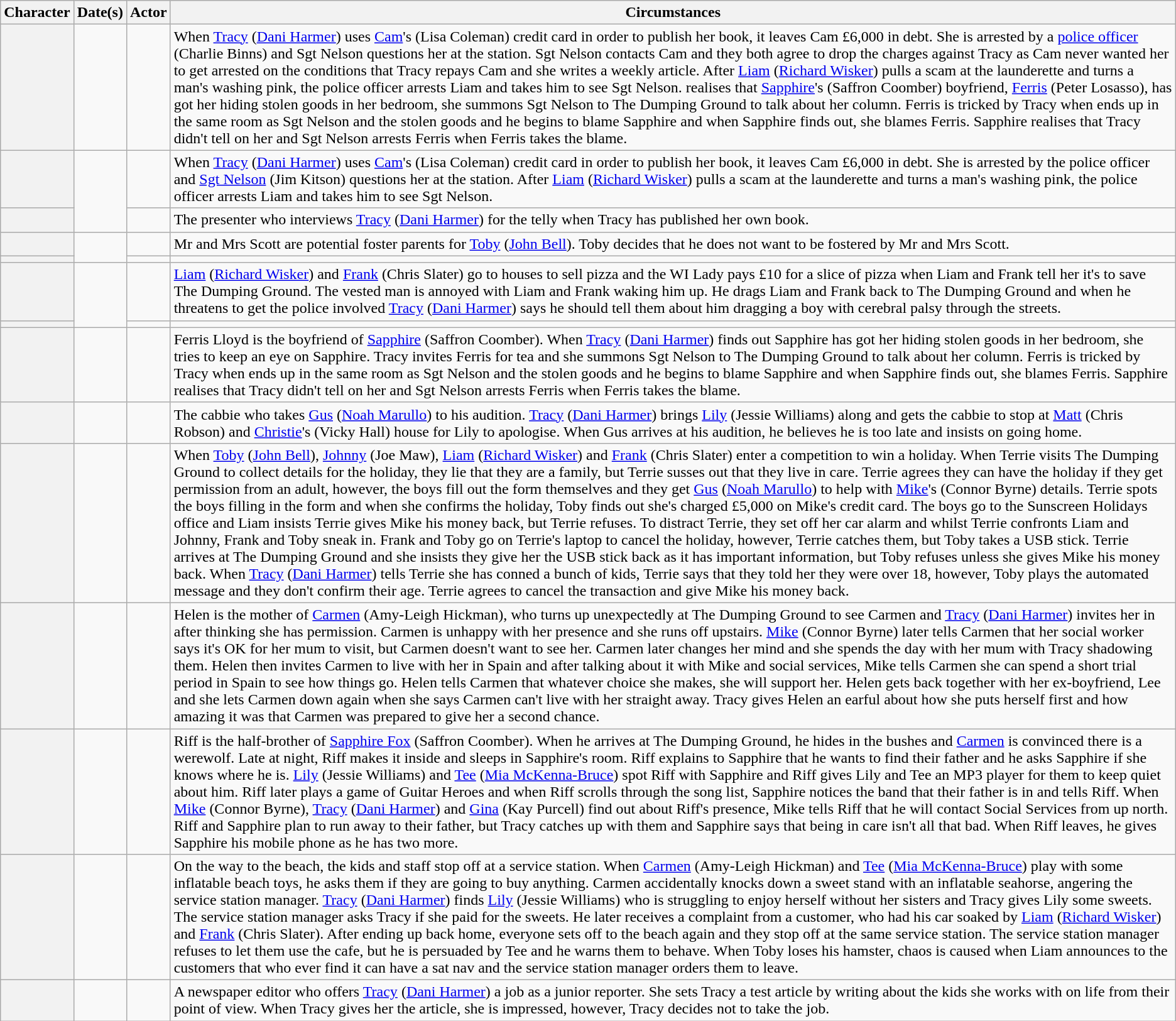<table class="wikitable">
<tr>
<th>Character</th>
<th>Date(s)</th>
<th>Actor</th>
<th>Circumstances</th>
</tr>
<tr>
<th scope="row"></th>
<td></td>
<td></td>
<td> When <a href='#'>Tracy</a> (<a href='#'>Dani Harmer</a>) uses <a href='#'>Cam</a>'s (Lisa Coleman) credit card in order to publish her book, it leaves Cam £6,000 in debt. She is arrested by a <a href='#'>police officer</a> (Charlie Binns) and Sgt Nelson questions her at the station. Sgt Nelson contacts Cam and they both agree to drop the charges against Tracy as Cam never wanted her to get arrested on the conditions that Tracy repays Cam and she writes a weekly article. After <a href='#'>Liam</a> (<a href='#'>Richard Wisker</a>) pulls a scam at the launderette and turns a man's washing pink, the police officer arrests Liam and takes him to see Sgt Nelson. realises that <a href='#'>Sapphire</a>'s (Saffron Coomber) boyfriend, <a href='#'>Ferris</a> (Peter Losasso), has got her hiding stolen goods in her bedroom, she summons Sgt Nelson to The Dumping Ground to talk about her column. Ferris is tricked by Tracy when ends up in the same room as Sgt Nelson and the stolen goods and he begins to blame Sapphire and when Sapphire finds out, she blames Ferris. Sapphire realises that Tracy didn't tell on her and Sgt Nelson arrests Ferris when Ferris takes the blame.</td>
</tr>
<tr>
<th scope="row"></th>
<td rowspan="2"></td>
<td></td>
<td> When <a href='#'>Tracy</a> (<a href='#'>Dani Harmer</a>) uses <a href='#'>Cam</a>'s (Lisa Coleman) credit card in order to publish her book, it leaves Cam £6,000 in debt. She is arrested by the police officer and <a href='#'>Sgt Nelson</a> (Jim Kitson) questions her at the station. After <a href='#'>Liam</a> (<a href='#'>Richard Wisker</a>) pulls a scam at the launderette and turns a man's washing pink, the police officer arrests Liam and takes him to see Sgt Nelson.</td>
</tr>
<tr>
<th scope="row"></th>
<td></td>
<td> The presenter who interviews <a href='#'>Tracy</a> (<a href='#'>Dani Harmer</a>) for the telly when Tracy has published her own book.</td>
</tr>
<tr>
<th scope="row"></th>
<td rowspan="2"></td>
<td></td>
<td>Mr and Mrs Scott are potential foster parents for <a href='#'>Toby</a> (<a href='#'>John Bell</a>). Toby decides that he does not want to be fostered by Mr and Mrs Scott.</td>
</tr>
<tr>
<th scope="row"></th>
<td></td>
<td></td>
</tr>
<tr>
<th scope="row"></th>
<td rowspan="2"></td>
<td></td>
<td><a href='#'>Liam</a> (<a href='#'>Richard Wisker</a>) and <a href='#'>Frank</a> (Chris Slater) go to houses to sell pizza and the WI Lady pays £10 for a slice of pizza when Liam and Frank tell her it's to save The Dumping Ground. The vested man is annoyed with Liam and Frank waking him up. He drags Liam and Frank back to The Dumping Ground and when he threatens to get the police involved <a href='#'>Tracy</a> (<a href='#'>Dani Harmer</a>) says he should tell them about him dragging a boy with cerebral palsy through the streets.</td>
</tr>
<tr>
<th scope="row"></th>
<td></td>
<td></td>
</tr>
<tr>
<th scope="row"></th>
<td></td>
<td></td>
<td> Ferris Lloyd is the boyfriend of <a href='#'>Sapphire</a> (Saffron Coomber). When <a href='#'>Tracy</a> (<a href='#'>Dani Harmer</a>) finds out Sapphire has got her hiding stolen goods in her bedroom, she tries to keep an eye on Sapphire. Tracy invites Ferris for tea and she summons Sgt Nelson to The Dumping Ground to talk about her column. Ferris is tricked by Tracy when ends up in the same room as Sgt Nelson and the stolen goods and he begins to blame Sapphire and when Sapphire finds out, she blames Ferris. Sapphire realises that Tracy didn't tell on her and Sgt Nelson arrests Ferris when Ferris takes the blame.</td>
</tr>
<tr>
<th scope="row"></th>
<td></td>
<td></td>
<td> The cabbie who takes <a href='#'>Gus</a> (<a href='#'>Noah Marullo</a>) to his audition. <a href='#'>Tracy</a> (<a href='#'>Dani Harmer</a>) brings <a href='#'>Lily</a> (Jessie Williams) along and gets the cabbie to stop at <a href='#'>Matt</a> (Chris Robson) and <a href='#'>Christie</a>'s (Vicky Hall) house for Lily to apologise. When Gus arrives at his audition, he believes he is too late and insists on going home.</td>
</tr>
<tr>
<th scope="row"></th>
<td></td>
<td></td>
<td> When <a href='#'>Toby</a> (<a href='#'>John Bell</a>), <a href='#'>Johnny</a> (Joe Maw), <a href='#'>Liam</a> (<a href='#'>Richard Wisker</a>) and <a href='#'>Frank</a> (Chris Slater) enter a competition to win a holiday. When Terrie visits The Dumping Ground to collect details for the holiday, they lie that they are a family, but Terrie susses out that they live in care. Terrie agrees they can have the holiday if they get permission from an adult, however, the boys fill out the form themselves and they get <a href='#'>Gus</a> (<a href='#'>Noah Marullo</a>) to help with <a href='#'>Mike</a>'s (Connor Byrne) details. Terrie spots the boys filling in the form and when she confirms the holiday, Toby finds out she's charged £5,000 on Mike's credit card. The boys go to the Sunscreen Holidays office and Liam insists Terrie gives Mike his money back, but Terrie refuses. To distract Terrie, they set off her car alarm and whilst Terrie confronts Liam and Johnny, Frank and Toby sneak in. Frank and Toby go on Terrie's laptop to cancel the holiday, however, Terrie catches them, but Toby takes a USB stick. Terrie arrives at The Dumping Ground and she insists they give her the USB stick back as it has important information, but Toby refuses unless she gives Mike his money back. When <a href='#'>Tracy</a> (<a href='#'>Dani Harmer</a>) tells Terrie she has conned a bunch of kids, Terrie says that they told her they were over 18, however, Toby plays the automated message and they don't confirm their age. Terrie agrees to cancel the transaction and give Mike his money back.</td>
</tr>
<tr>
<th scope="row"></th>
<td></td>
<td></td>
<td> Helen is the mother of <a href='#'>Carmen</a> (Amy-Leigh Hickman), who turns up unexpectedly at The Dumping Ground to see Carmen and <a href='#'>Tracy</a> (<a href='#'>Dani Harmer</a>) invites her in after thinking she has permission. Carmen is unhappy with her presence and she runs off upstairs. <a href='#'>Mike</a> (Connor Byrne) later tells Carmen that her social worker says it's OK for her mum to visit, but Carmen doesn't want to see her. Carmen later changes her mind and she spends the day with her mum with Tracy shadowing them. Helen then invites Carmen to live with her in Spain and after talking about it with Mike and social services, Mike tells Carmen she can spend a short trial period in Spain to see how things go. Helen tells Carmen that whatever choice she makes, she will support her. Helen gets back together with her ex-boyfriend, Lee and she lets Carmen down again when she says Carmen can't live with her straight away. Tracy gives Helen an earful about how she puts herself first and how amazing it was that Carmen was prepared to give her a second chance.</td>
</tr>
<tr>
<th scope="row"></th>
<td></td>
<td></td>
<td> Riff is the half-brother of <a href='#'>Sapphire Fox</a> (Saffron Coomber). When he arrives at The Dumping Ground, he hides in the bushes and <a href='#'>Carmen</a> is convinced there is a werewolf. Late at night, Riff makes it inside and sleeps in Sapphire's room. Riff explains to Sapphire that he wants to find their father and he asks Sapphire if she knows where he is. <a href='#'>Lily</a> (Jessie Williams) and <a href='#'>Tee</a> (<a href='#'>Mia McKenna-Bruce</a>) spot Riff with Sapphire and Riff gives Lily and Tee an MP3 player for them to keep quiet about him. Riff later plays a game of Guitar Heroes and when Riff scrolls through the song list, Sapphire notices the band that their father is in and tells Riff. When <a href='#'>Mike</a> (Connor Byrne), <a href='#'>Tracy</a> (<a href='#'>Dani Harmer</a>) and <a href='#'>Gina</a> (Kay Purcell) find out about Riff's presence, Mike tells Riff that he will contact Social Services from up north. Riff and Sapphire plan to run away to their father, but Tracy catches up with them and Sapphire says that being in care isn't all that bad. When Riff leaves, he gives Sapphire his mobile phone as he has two more.</td>
</tr>
<tr>
<th scope="row"></th>
<td></td>
<td></td>
<td> On the way to the beach, the kids and staff stop off at a service station. When <a href='#'>Carmen</a> (Amy-Leigh Hickman) and <a href='#'>Tee</a> (<a href='#'>Mia McKenna-Bruce</a>) play with some inflatable beach toys, he asks them if they are going to buy anything. Carmen accidentally knocks down a sweet stand with an inflatable seahorse, angering the service station manager. <a href='#'>Tracy</a> (<a href='#'>Dani Harmer</a>) finds <a href='#'>Lily</a> (Jessie Williams) who is struggling to enjoy herself without her sisters and Tracy gives Lily some sweets. The service station manager asks Tracy if she paid for the sweets. He later receives a complaint from a customer, who had his car soaked by <a href='#'>Liam</a> (<a href='#'>Richard Wisker</a>) and <a href='#'>Frank</a> (Chris Slater). After ending up back home, everyone sets off to the beach again and they stop off at the same service station. The service station manager refuses to let them use the cafe, but he is persuaded by Tee and he warns them to behave. When Toby loses his hamster, chaos is caused when Liam announces to the customers that who ever find it can have a sat nav and the service station manager orders them to leave.</td>
</tr>
<tr>
<th scope="row"></th>
<td></td>
<td></td>
<td> A newspaper editor who offers <a href='#'>Tracy</a> (<a href='#'>Dani Harmer</a>) a job as a junior reporter. She sets Tracy a test article by writing about the kids she works with on life from their point of view. When Tracy gives her the article, she is impressed, however, Tracy decides not to take the job.</td>
</tr>
</table>
